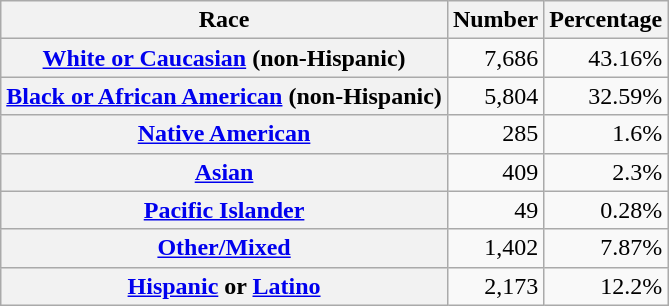<table class="wikitable" style="text-align:right">
<tr>
<th scope="col">Race</th>
<th scope="col">Number</th>
<th scope="col">Percentage</th>
</tr>
<tr>
<th scope="row"><a href='#'>White or Caucasian</a> (non-Hispanic)</th>
<td>7,686</td>
<td>43.16%</td>
</tr>
<tr>
<th scope="row"><a href='#'>Black or African American</a> (non-Hispanic)</th>
<td>5,804</td>
<td>32.59%</td>
</tr>
<tr>
<th scope="row"><a href='#'>Native American</a></th>
<td>285</td>
<td>1.6%</td>
</tr>
<tr>
<th scope="row"><a href='#'>Asian</a></th>
<td>409</td>
<td>2.3%</td>
</tr>
<tr>
<th scope="row"><a href='#'>Pacific Islander</a></th>
<td>49</td>
<td>0.28%</td>
</tr>
<tr>
<th scope="row"><a href='#'>Other/Mixed</a></th>
<td>1,402</td>
<td>7.87%</td>
</tr>
<tr>
<th scope="row"><a href='#'>Hispanic</a> or <a href='#'>Latino</a></th>
<td>2,173</td>
<td>12.2%</td>
</tr>
</table>
